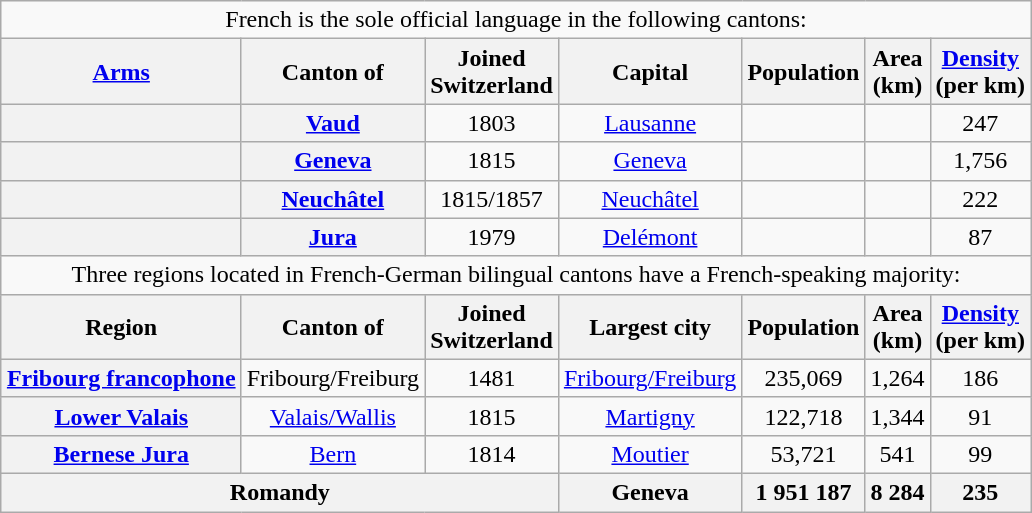<table class="wikitable" style="text-align: center; margin-left: auto; margin-right: auto; border: none;">
<tr>
<td colspan="7">French is the sole official language in the following cantons:</td>
</tr>
<tr>
<th scope="col"><a href='#'>Arms</a></th>
<th>Canton of</th>
<th scope="col">Joined<br>Switzerland</th>
<th scope="col">Capital</th>
<th scope="col">Population<br></th>
<th>Area<br>(km)</th>
<th scope="col"><a href='#'>Density</a><br>(per km)<br></th>
</tr>
<tr>
<th></th>
<th><a href='#'>Vaud</a></th>
<td>1803</td>
<td scope="row"><a href='#'>Lausanne</a></td>
<td></td>
<td></td>
<td>247</td>
</tr>
<tr>
<th></th>
<th><a href='#'>Geneva</a></th>
<td>1815</td>
<td><a href='#'>Geneva</a></td>
<td></td>
<td></td>
<td>1,756</td>
</tr>
<tr>
<th></th>
<th><a href='#'>Neuchâtel</a></th>
<td>1815/1857</td>
<td scope="row"><a href='#'>Neuchâtel</a></td>
<td></td>
<td></td>
<td>222</td>
</tr>
<tr>
<th></th>
<th><a href='#'>Jura</a></th>
<td>1979</td>
<td scope="row"><a href='#'>Delémont</a></td>
<td></td>
<td></td>
<td>87</td>
</tr>
<tr>
<td colspan="7">Three regions located in French-German bilingual cantons have a French-speaking majority:</td>
</tr>
<tr>
<th>Region</th>
<th>Canton of</th>
<th>Joined<br>Switzerland</th>
<th>Largest city</th>
<th>Population<br></th>
<th>Area<br>(km)</th>
<th><a href='#'>Density</a><br>(per km)<br></th>
</tr>
<tr>
<th><a href='#'>Fribourg francophone</a></th>
<td>Fribourg/Freiburg</td>
<td>1481</td>
<td><a href='#'>Fribourg/Freiburg</a></td>
<td>235,069</td>
<td>1,264</td>
<td>186</td>
</tr>
<tr>
<th><a href='#'>Lower Valais</a></th>
<td><a href='#'>Valais/Wallis</a></td>
<td>1815</td>
<td><a href='#'>Martigny</a></td>
<td>122,718</td>
<td>1,344</td>
<td>91</td>
</tr>
<tr>
<th><a href='#'>Bernese Jura</a></th>
<td><a href='#'>Bern</a></td>
<td>1814</td>
<td><a href='#'>Moutier</a></td>
<td>53,721</td>
<td>541</td>
<td>99</td>
</tr>
<tr>
<th colspan="3">Romandy</th>
<th>Geneva</th>
<th>1 951 187</th>
<th>8 284</th>
<th>235</th>
</tr>
</table>
